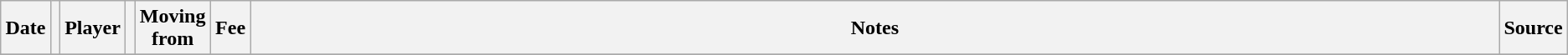<table class="wikitable sortable">
<tr>
<th style="width:80px;">Date</th>
<th style="width:30px;"></th>
<th style="width:180px;">Player</th>
<th style="width:20px;"></th>
<th style="width:180px;">Moving from</th>
<th style="width:120px;" class="unsortable">Fee</th>
<th style="width:250000px;" class="unsortable">Notes</th>
<th style="width:20px;">Source</th>
</tr>
<tr>
</tr>
</table>
